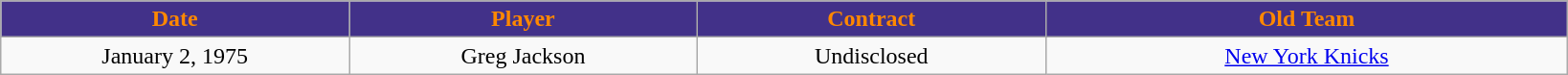<table class="wikitable sortable sortable">
<tr>
<th style="background:#423189; color:#FF8800" width="10%">Date</th>
<th style="background:#423189; color:#FF8800" width="10%">Player</th>
<th style="background:#423189; color:#FF8800" width="10%">Contract</th>
<th style="background:#423189; color:#FF8800" width="15%">Old Team</th>
</tr>
<tr style="text-align: center">
<td>January 2, 1975</td>
<td>Greg Jackson</td>
<td>Undisclosed</td>
<td><a href='#'>New York Knicks</a></td>
</tr>
</table>
